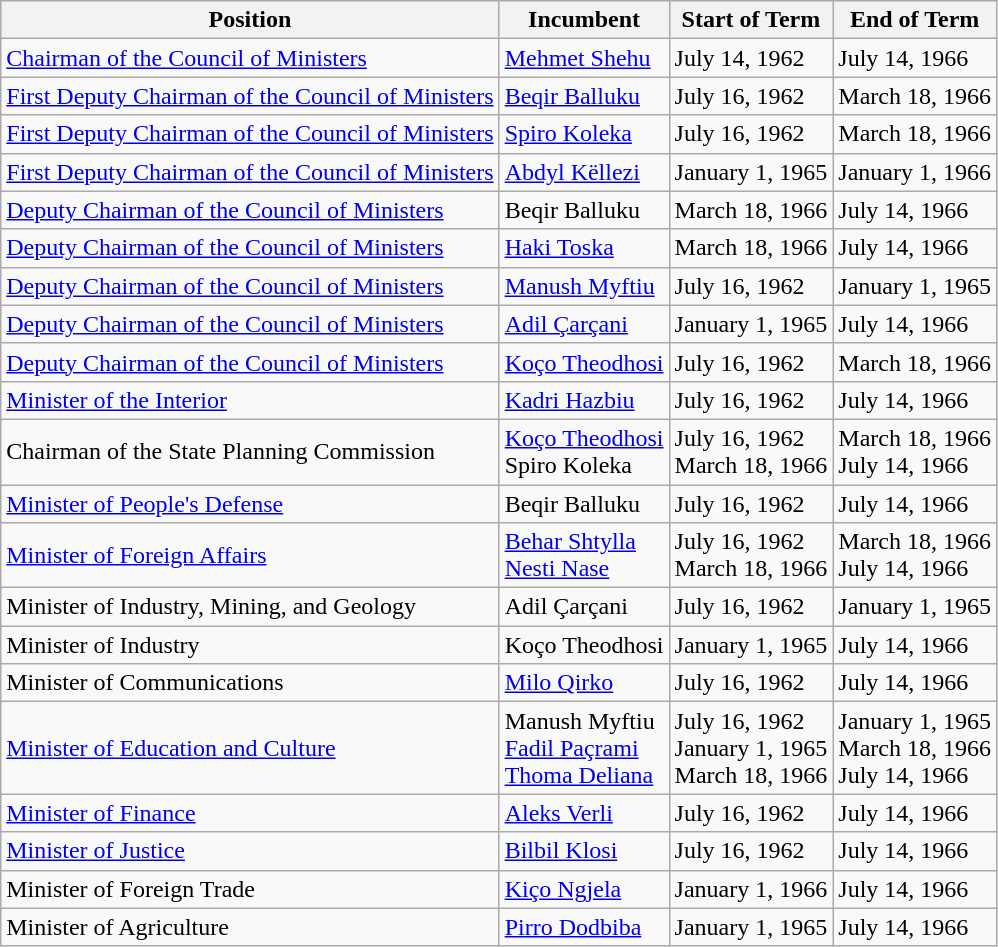<table class="wikitable">
<tr>
<th>Position</th>
<th>Incumbent</th>
<th>Start of Term</th>
<th>End of Term</th>
</tr>
<tr>
<td><a href='#'>Chairman of the Council of Ministers</a></td>
<td><a href='#'>Mehmet Shehu</a></td>
<td>July 14, 1962</td>
<td>July 14, 1966</td>
</tr>
<tr>
<td><a href='#'>First Deputy Chairman of the Council of Ministers</a></td>
<td><a href='#'>Beqir Balluku</a></td>
<td>July 16, 1962</td>
<td>March 18, 1966</td>
</tr>
<tr>
<td><a href='#'>First Deputy Chairman of the Council of Ministers</a></td>
<td><a href='#'>Spiro Koleka</a></td>
<td>July 16, 1962</td>
<td>March 18, 1966</td>
</tr>
<tr>
<td><a href='#'>First Deputy Chairman of the Council of Ministers</a></td>
<td><a href='#'>Abdyl Këllezi</a></td>
<td>January 1, 1965</td>
<td>January 1, 1966</td>
</tr>
<tr>
<td><a href='#'>Deputy Chairman of the Council of Ministers</a></td>
<td>Beqir Balluku</td>
<td>March 18, 1966</td>
<td>July 14, 1966</td>
</tr>
<tr>
<td><a href='#'>Deputy Chairman of the Council of Ministers</a></td>
<td><a href='#'>Haki Toska</a></td>
<td>March 18, 1966</td>
<td>July 14, 1966</td>
</tr>
<tr>
<td><a href='#'>Deputy Chairman of the Council of Ministers</a></td>
<td><a href='#'>Manush Myftiu</a></td>
<td>July 16, 1962</td>
<td>January 1, 1965</td>
</tr>
<tr>
<td><a href='#'>Deputy Chairman of the Council of Ministers</a></td>
<td><a href='#'>Adil Çarçani</a></td>
<td>January 1, 1965</td>
<td>July 14, 1966</td>
</tr>
<tr>
<td><a href='#'>Deputy Chairman of the Council of Ministers</a></td>
<td><a href='#'>Koço Theodhosi</a></td>
<td>July 16, 1962</td>
<td>March 18, 1966</td>
</tr>
<tr>
<td><a href='#'>Minister of the Interior</a></td>
<td><a href='#'>Kadri Hazbiu</a></td>
<td>July 16, 1962</td>
<td>July 14, 1966</td>
</tr>
<tr>
<td>Chairman of the State Planning Commission</td>
<td><a href='#'>Koço Theodhosi</a><br>Spiro Koleka</td>
<td>July 16, 1962<br>March 18, 1966</td>
<td>March 18, 1966<br>July 14, 1966</td>
</tr>
<tr>
<td><a href='#'>Minister of People's Defense</a></td>
<td>Beqir Balluku</td>
<td>July 16, 1962</td>
<td>July 14, 1966</td>
</tr>
<tr>
<td><a href='#'>Minister of Foreign Affairs</a></td>
<td><a href='#'>Behar Shtylla</a><br><a href='#'>Nesti Nase</a></td>
<td>July 16, 1962<br>March 18, 1966</td>
<td>March 18, 1966<br>July 14, 1966</td>
</tr>
<tr>
<td>Minister of Industry, Mining, and Geology</td>
<td>Adil Çarçani</td>
<td>July 16, 1962</td>
<td>January 1, 1965</td>
</tr>
<tr>
<td>Minister of Industry</td>
<td>Koço Theodhosi</td>
<td>January 1, 1965</td>
<td>July 14, 1966</td>
</tr>
<tr>
<td>Minister of Communications</td>
<td><a href='#'>Milo Qirko</a></td>
<td>July 16, 1962</td>
<td>July 14, 1966</td>
</tr>
<tr>
<td><a href='#'>Minister of Education and Culture</a></td>
<td>Manush Myftiu<br><a href='#'>Fadil Paçrami</a><br><a href='#'>Thoma Deliana</a></td>
<td>July 16, 1962<br>January 1, 1965<br>March 18, 1966</td>
<td>January 1, 1965<br>March 18, 1966<br>July 14, 1966</td>
</tr>
<tr>
<td><a href='#'>Minister of Finance</a></td>
<td><a href='#'>Aleks Verli</a></td>
<td>July 16, 1962</td>
<td>July 14, 1966</td>
</tr>
<tr>
<td><a href='#'>Minister of Justice</a></td>
<td><a href='#'>Bilbil Klosi</a></td>
<td>July 16, 1962</td>
<td>July 14, 1966</td>
</tr>
<tr>
<td>Minister of Foreign Trade</td>
<td><a href='#'>Kiço Ngjela</a></td>
<td>January 1, 1966</td>
<td>July 14, 1966</td>
</tr>
<tr>
<td>Minister of Agriculture</td>
<td><a href='#'>Pirro Dodbiba</a></td>
<td>January 1, 1965</td>
<td>July 14, 1966</td>
</tr>
</table>
